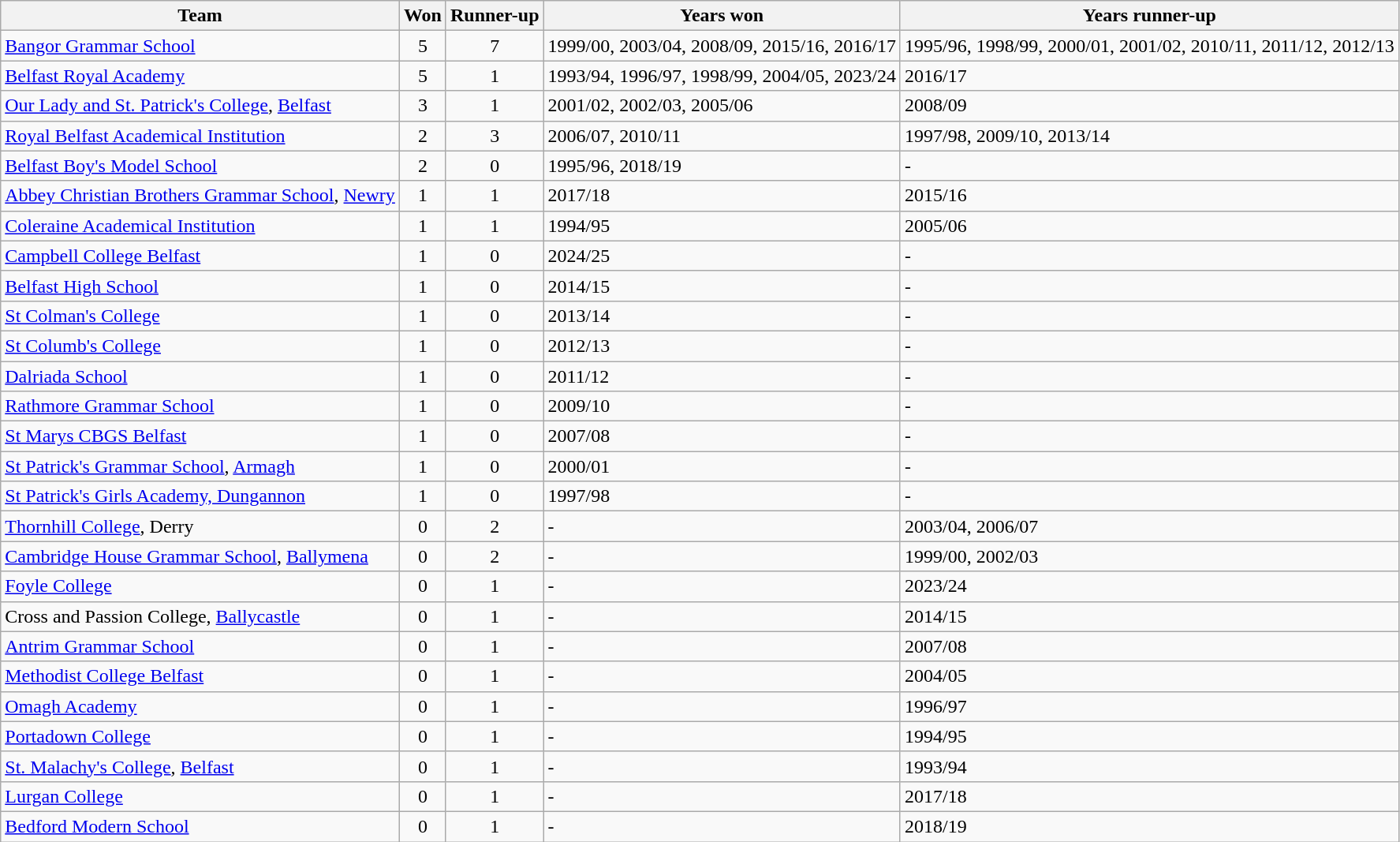<table class="wikitable sortable">
<tr>
<th>Team</th>
<th>Won</th>
<th>Runner-up</th>
<th>Years won</th>
<th>Years runner-up</th>
</tr>
<tr>
<td><a href='#'>Bangor Grammar School</a></td>
<td align=center>5</td>
<td align="center">7</td>
<td>1999/00, 2003/04, 2008/09, 2015/16, 2016/17</td>
<td>1995/96, 1998/99, 2000/01, 2001/02, 2010/11, 2011/12, 2012/13</td>
</tr>
<tr>
<td><a href='#'>Belfast Royal Academy</a></td>
<td align=center>5</td>
<td align=center>1</td>
<td>1993/94, 1996/97, 1998/99, 2004/05, 2023/24</td>
<td>2016/17</td>
</tr>
<tr>
<td><a href='#'>Our Lady and St. Patrick's College</a>, <a href='#'>Belfast</a></td>
<td align=center>3</td>
<td align=center>1</td>
<td>2001/02, 2002/03, 2005/06</td>
<td>2008/09</td>
</tr>
<tr>
<td><a href='#'>Royal Belfast Academical Institution</a></td>
<td align=center>2</td>
<td align=center>3</td>
<td>2006/07, 2010/11</td>
<td>1997/98, 2009/10, 2013/14</td>
</tr>
<tr>
<td><a href='#'>Belfast Boy's Model School</a></td>
<td align=center>2</td>
<td align=center>0</td>
<td>1995/96, 2018/19</td>
<td>-</td>
</tr>
<tr>
<td><a href='#'>Abbey Christian Brothers Grammar School</a>, <a href='#'>Newry</a></td>
<td align="center">1</td>
<td align="center">1</td>
<td>2017/18</td>
<td>2015/16</td>
</tr>
<tr>
<td><a href='#'>Coleraine Academical Institution</a></td>
<td align=center>1</td>
<td align=center>1</td>
<td>1994/95</td>
<td>2005/06</td>
</tr>
<tr>
<td><a href='#'>Campbell College Belfast</a></td>
<td align=center>1</td>
<td align=center>0</td>
<td>2024/25</td>
<td>-</td>
</tr>
<tr>
<td><a href='#'>Belfast High School</a></td>
<td align=center>1</td>
<td align=center>0</td>
<td>2014/15</td>
<td>-</td>
</tr>
<tr>
<td><a href='#'>St Colman's College</a></td>
<td align=center>1</td>
<td align=center>0</td>
<td>2013/14</td>
<td>-</td>
</tr>
<tr>
<td><a href='#'>St Columb's College</a></td>
<td align=center>1</td>
<td align=center>0</td>
<td>2012/13</td>
<td>-</td>
</tr>
<tr>
<td><a href='#'>Dalriada School</a></td>
<td align=center>1</td>
<td align=center>0</td>
<td>2011/12</td>
<td>-</td>
</tr>
<tr>
<td><a href='#'>Rathmore Grammar School</a></td>
<td align=center>1</td>
<td align=center>0</td>
<td>2009/10</td>
<td>-</td>
</tr>
<tr>
<td><a href='#'>St Marys CBGS Belfast</a></td>
<td align=center>1</td>
<td align=center>0</td>
<td>2007/08</td>
<td>-</td>
</tr>
<tr>
<td><a href='#'>St Patrick's Grammar School</a>, <a href='#'>Armagh</a></td>
<td align=center>1</td>
<td align=center>0</td>
<td>2000/01</td>
<td>-</td>
</tr>
<tr>
<td><a href='#'>St Patrick's Girls Academy, Dungannon</a></td>
<td align=center>1</td>
<td align=center>0</td>
<td>1997/98</td>
<td>-</td>
</tr>
<tr>
<td><a href='#'>Thornhill College</a>, Derry</td>
<td align=center>0</td>
<td align=center>2</td>
<td>-</td>
<td>2003/04, 2006/07</td>
</tr>
<tr>
<td><a href='#'>Cambridge House Grammar School</a>, <a href='#'>Ballymena</a></td>
<td align=center>0</td>
<td align=center>2</td>
<td>-</td>
<td>1999/00, 2002/03</td>
</tr>
<tr>
<td><a href='#'>Foyle College</a></td>
<td align=center>0</td>
<td align=center>1</td>
<td>-</td>
<td>2023/24</td>
</tr>
<tr>
<td>Cross and Passion College, <a href='#'>Ballycastle</a></td>
<td align=center>0</td>
<td align=center>1</td>
<td>-</td>
<td>2014/15</td>
</tr>
<tr>
<td><a href='#'>Antrim Grammar School</a></td>
<td align=center>0</td>
<td align=center>1</td>
<td>-</td>
<td>2007/08</td>
</tr>
<tr>
<td><a href='#'>Methodist College Belfast</a></td>
<td align=center>0</td>
<td align=center>1</td>
<td>-</td>
<td>2004/05</td>
</tr>
<tr>
<td><a href='#'>Omagh Academy</a></td>
<td align=center>0</td>
<td align=center>1</td>
<td>-</td>
<td>1996/97</td>
</tr>
<tr>
<td><a href='#'>Portadown College</a></td>
<td align=center>0</td>
<td align=center>1</td>
<td>-</td>
<td>1994/95</td>
</tr>
<tr>
<td><a href='#'>St. Malachy's College</a>, <a href='#'>Belfast</a></td>
<td align=center>0</td>
<td align=center>1</td>
<td>-</td>
<td>1993/94</td>
</tr>
<tr>
<td><a href='#'>Lurgan College</a></td>
<td align=center>0</td>
<td align=center>1</td>
<td>-</td>
<td>2017/18</td>
</tr>
<tr>
<td><a href='#'>Bedford Modern School</a></td>
<td align=center>0</td>
<td align=center>1</td>
<td>-</td>
<td>2018/19</td>
</tr>
</table>
